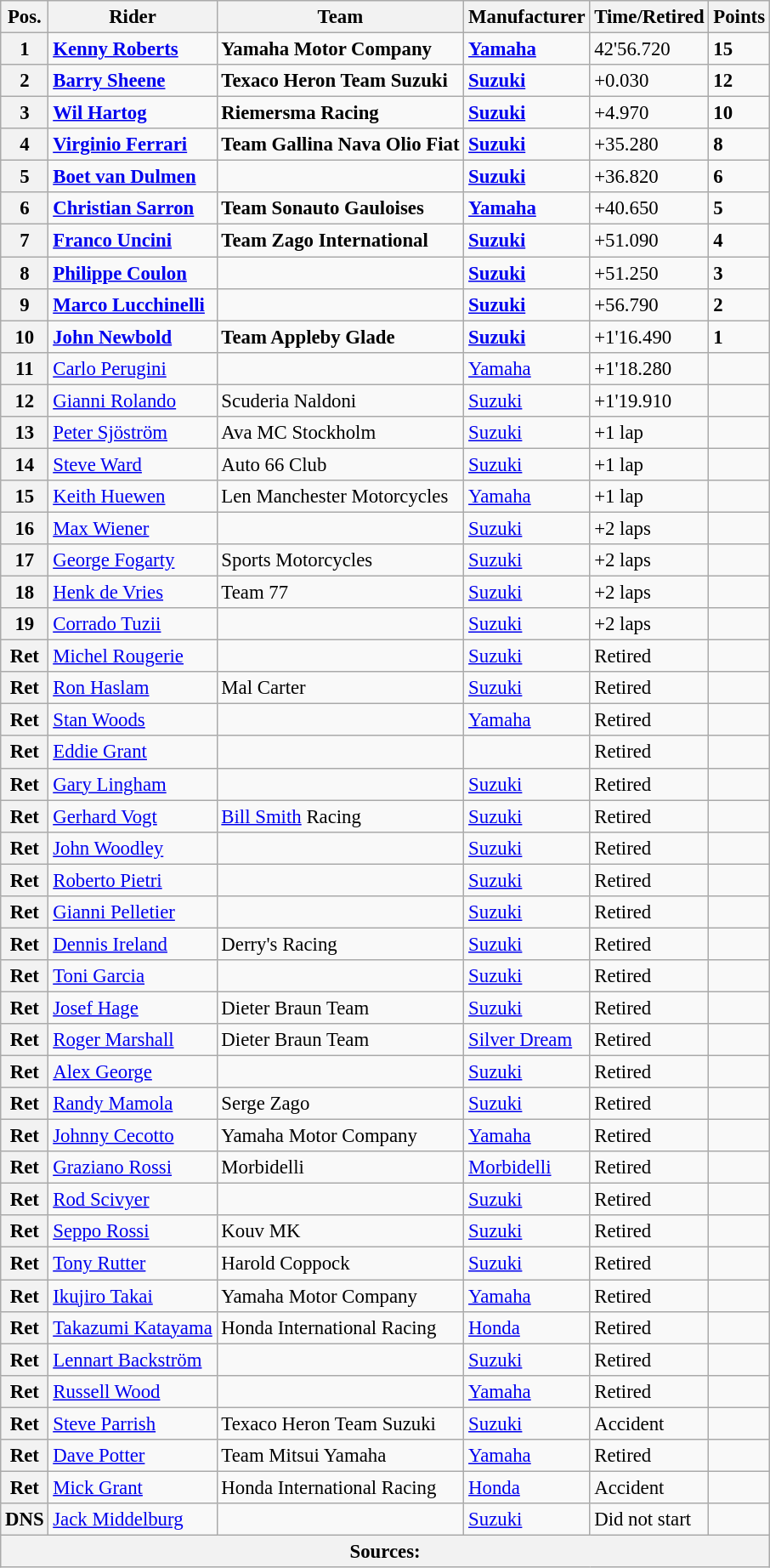<table class="wikitable" style="font-size: 95%;">
<tr>
<th>Pos.</th>
<th>Rider</th>
<th>Team</th>
<th>Manufacturer</th>
<th>Time/Retired</th>
<th>Points</th>
</tr>
<tr>
<th>1</th>
<td> <strong><a href='#'>Kenny Roberts</a></strong></td>
<td><strong>Yamaha Motor Company</strong></td>
<td><strong><a href='#'>Yamaha</a></strong></td>
<td>42'56.720</td>
<td><strong>15</strong></td>
</tr>
<tr>
<th>2</th>
<td> <strong><a href='#'>Barry Sheene</a></strong></td>
<td><strong>Texaco Heron Team Suzuki</strong></td>
<td><strong><a href='#'>Suzuki</a></strong></td>
<td>+0.030</td>
<td><strong>12</strong></td>
</tr>
<tr>
<th>3</th>
<td> <strong><a href='#'>Wil Hartog</a></strong></td>
<td><strong>Riemersma Racing</strong></td>
<td><strong><a href='#'>Suzuki</a></strong></td>
<td>+4.970</td>
<td><strong>10</strong></td>
</tr>
<tr>
<th>4</th>
<td> <strong><a href='#'>Virginio Ferrari</a></strong></td>
<td><strong>Team Gallina Nava Olio Fiat</strong></td>
<td><strong><a href='#'>Suzuki</a></strong></td>
<td>+35.280</td>
<td><strong>8</strong></td>
</tr>
<tr>
<th>5</th>
<td> <strong><a href='#'>Boet van Dulmen</a></strong></td>
<td></td>
<td><strong><a href='#'>Suzuki</a></strong></td>
<td>+36.820</td>
<td><strong>6</strong></td>
</tr>
<tr>
<th>6</th>
<td> <strong><a href='#'>Christian Sarron</a></strong></td>
<td><strong>Team Sonauto Gauloises</strong></td>
<td><strong><a href='#'>Yamaha</a></strong></td>
<td>+40.650</td>
<td><strong>5</strong></td>
</tr>
<tr>
<th>7</th>
<td> <strong><a href='#'>Franco Uncini</a></strong></td>
<td><strong>Team Zago International</strong></td>
<td><strong><a href='#'>Suzuki</a></strong></td>
<td>+51.090</td>
<td><strong>4</strong></td>
</tr>
<tr>
<th>8</th>
<td> <strong><a href='#'>Philippe Coulon</a></strong></td>
<td></td>
<td><strong><a href='#'>Suzuki</a></strong></td>
<td>+51.250</td>
<td><strong>3</strong></td>
</tr>
<tr>
<th>9</th>
<td> <strong><a href='#'>Marco Lucchinelli</a></strong></td>
<td></td>
<td><strong><a href='#'>Suzuki</a></strong></td>
<td>+56.790</td>
<td><strong>2</strong></td>
</tr>
<tr>
<th>10</th>
<td> <strong><a href='#'>John Newbold</a></strong></td>
<td><strong>Team Appleby Glade</strong></td>
<td><strong><a href='#'>Suzuki</a></strong></td>
<td>+1'16.490</td>
<td><strong>1</strong></td>
</tr>
<tr>
<th>11</th>
<td> <a href='#'>Carlo Perugini</a></td>
<td></td>
<td><a href='#'>Yamaha</a></td>
<td>+1'18.280</td>
<td></td>
</tr>
<tr>
<th>12</th>
<td> <a href='#'>Gianni Rolando</a></td>
<td>Scuderia Naldoni</td>
<td><a href='#'>Suzuki</a></td>
<td>+1'19.910</td>
<td></td>
</tr>
<tr>
<th>13</th>
<td> <a href='#'>Peter Sjöström</a></td>
<td>Ava MC Stockholm</td>
<td><a href='#'>Suzuki</a></td>
<td>+1 lap</td>
<td></td>
</tr>
<tr>
<th>14</th>
<td> <a href='#'>Steve Ward</a></td>
<td>Auto 66 Club</td>
<td><a href='#'>Suzuki</a></td>
<td>+1 lap</td>
<td></td>
</tr>
<tr>
<th>15</th>
<td> <a href='#'>Keith Huewen</a></td>
<td>Len Manchester Motorcycles</td>
<td><a href='#'>Yamaha</a></td>
<td>+1 lap</td>
<td></td>
</tr>
<tr>
<th>16</th>
<td> <a href='#'>Max Wiener</a></td>
<td></td>
<td><a href='#'>Suzuki</a></td>
<td>+2 laps</td>
<td></td>
</tr>
<tr>
<th>17</th>
<td> <a href='#'>George Fogarty</a></td>
<td>Sports Motorcycles</td>
<td><a href='#'>Suzuki</a></td>
<td>+2 laps</td>
<td></td>
</tr>
<tr>
<th>18</th>
<td> <a href='#'>Henk de Vries</a></td>
<td>Team 77</td>
<td><a href='#'>Suzuki</a></td>
<td>+2 laps</td>
<td></td>
</tr>
<tr>
<th>19</th>
<td> <a href='#'>Corrado Tuzii</a></td>
<td></td>
<td><a href='#'>Suzuki</a></td>
<td>+2 laps</td>
<td></td>
</tr>
<tr>
<th>Ret</th>
<td> <a href='#'>Michel Rougerie</a></td>
<td></td>
<td><a href='#'>Suzuki</a></td>
<td>Retired</td>
<td></td>
</tr>
<tr>
<th>Ret</th>
<td> <a href='#'>Ron Haslam</a></td>
<td>Mal Carter</td>
<td><a href='#'>Suzuki</a></td>
<td>Retired</td>
<td></td>
</tr>
<tr>
<th>Ret</th>
<td> <a href='#'>Stan Woods</a></td>
<td></td>
<td><a href='#'>Yamaha</a></td>
<td>Retired</td>
<td></td>
</tr>
<tr>
<th>Ret</th>
<td> <a href='#'>Eddie Grant</a></td>
<td></td>
<td></td>
<td>Retired</td>
<td></td>
</tr>
<tr>
<th>Ret</th>
<td> <a href='#'>Gary Lingham</a></td>
<td></td>
<td><a href='#'>Suzuki</a></td>
<td>Retired</td>
<td></td>
</tr>
<tr>
<th>Ret</th>
<td> <a href='#'>Gerhard Vogt</a></td>
<td><a href='#'>Bill Smith</a> Racing</td>
<td><a href='#'>Suzuki</a></td>
<td>Retired</td>
<td></td>
</tr>
<tr>
<th>Ret</th>
<td> <a href='#'>John Woodley</a></td>
<td></td>
<td><a href='#'>Suzuki</a></td>
<td>Retired</td>
<td></td>
</tr>
<tr>
<th>Ret</th>
<td> <a href='#'>Roberto Pietri</a></td>
<td></td>
<td><a href='#'>Suzuki</a></td>
<td>Retired</td>
<td></td>
</tr>
<tr>
<th>Ret</th>
<td> <a href='#'>Gianni Pelletier</a></td>
<td></td>
<td><a href='#'>Suzuki</a></td>
<td>Retired</td>
<td></td>
</tr>
<tr>
<th>Ret</th>
<td> <a href='#'>Dennis Ireland</a></td>
<td>Derry's Racing</td>
<td><a href='#'>Suzuki</a></td>
<td>Retired</td>
<td></td>
</tr>
<tr>
<th>Ret</th>
<td> <a href='#'>Toni Garcia</a></td>
<td></td>
<td><a href='#'>Suzuki</a></td>
<td>Retired</td>
<td></td>
</tr>
<tr>
<th>Ret</th>
<td> <a href='#'>Josef Hage</a></td>
<td>Dieter Braun Team</td>
<td><a href='#'>Suzuki</a></td>
<td>Retired</td>
<td></td>
</tr>
<tr>
<th>Ret</th>
<td> <a href='#'>Roger Marshall</a></td>
<td>Dieter Braun Team</td>
<td><a href='#'>Silver Dream</a></td>
<td>Retired</td>
<td></td>
</tr>
<tr>
<th>Ret</th>
<td> <a href='#'>Alex George</a></td>
<td></td>
<td><a href='#'>Suzuki</a></td>
<td>Retired</td>
<td></td>
</tr>
<tr>
<th>Ret</th>
<td> <a href='#'>Randy Mamola</a></td>
<td>Serge Zago</td>
<td><a href='#'>Suzuki</a></td>
<td>Retired</td>
<td></td>
</tr>
<tr>
<th>Ret</th>
<td> <a href='#'>Johnny Cecotto</a></td>
<td>Yamaha Motor Company</td>
<td><a href='#'>Yamaha</a></td>
<td>Retired</td>
<td></td>
</tr>
<tr>
<th>Ret</th>
<td> <a href='#'>Graziano Rossi</a></td>
<td>Morbidelli</td>
<td><a href='#'>Morbidelli</a></td>
<td>Retired</td>
<td></td>
</tr>
<tr>
<th>Ret</th>
<td> <a href='#'>Rod Scivyer</a></td>
<td></td>
<td><a href='#'>Suzuki</a></td>
<td>Retired</td>
<td></td>
</tr>
<tr>
<th>Ret</th>
<td> <a href='#'>Seppo Rossi</a></td>
<td>Kouv MK</td>
<td><a href='#'>Suzuki</a></td>
<td>Retired</td>
<td></td>
</tr>
<tr>
<th>Ret</th>
<td> <a href='#'>Tony Rutter</a></td>
<td>Harold Coppock</td>
<td><a href='#'>Suzuki</a></td>
<td>Retired</td>
<td></td>
</tr>
<tr>
<th>Ret</th>
<td> <a href='#'>Ikujiro Takai</a></td>
<td>Yamaha Motor Company</td>
<td><a href='#'>Yamaha</a></td>
<td>Retired</td>
<td></td>
</tr>
<tr>
<th>Ret</th>
<td> <a href='#'>Takazumi Katayama</a></td>
<td>Honda International Racing</td>
<td><a href='#'>Honda</a></td>
<td>Retired</td>
<td></td>
</tr>
<tr>
<th>Ret</th>
<td> <a href='#'>Lennart Backström</a></td>
<td></td>
<td><a href='#'>Suzuki</a></td>
<td>Retired</td>
<td></td>
</tr>
<tr>
<th>Ret</th>
<td> <a href='#'>Russell Wood</a></td>
<td></td>
<td><a href='#'>Yamaha</a></td>
<td>Retired</td>
<td></td>
</tr>
<tr>
<th>Ret</th>
<td> <a href='#'>Steve Parrish</a></td>
<td>Texaco Heron Team Suzuki</td>
<td><a href='#'>Suzuki</a></td>
<td>Accident</td>
<td></td>
</tr>
<tr>
<th>Ret</th>
<td> <a href='#'>Dave Potter</a></td>
<td>Team Mitsui Yamaha</td>
<td><a href='#'>Yamaha</a></td>
<td>Retired</td>
<td></td>
</tr>
<tr>
<th>Ret</th>
<td> <a href='#'>Mick Grant</a></td>
<td>Honda International Racing</td>
<td><a href='#'>Honda</a></td>
<td>Accident</td>
<td></td>
</tr>
<tr>
<th>DNS</th>
<td> <a href='#'>Jack Middelburg</a></td>
<td></td>
<td><a href='#'>Suzuki</a></td>
<td>Did not start</td>
<td></td>
</tr>
<tr>
<th colspan=8>Sources:</th>
</tr>
</table>
